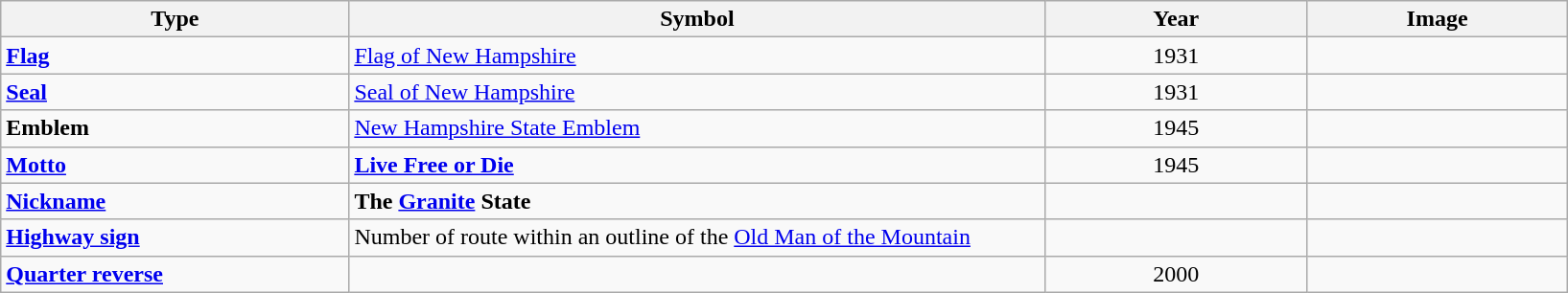<table class="wikitable">
<tr>
<th width="20%">Type</th>
<th width="40%">Symbol</th>
<th width="15%">Year</th>
<th width="15%">Image</th>
</tr>
<tr>
<td><strong><a href='#'>Flag</a></strong></td>
<td><a href='#'>Flag of New Hampshire</a></td>
<td align="center">1931</td>
<td align="center"></td>
</tr>
<tr>
<td><strong><a href='#'>Seal</a></strong></td>
<td><a href='#'>Seal of New Hampshire</a></td>
<td align="center">1931</td>
<td align="center"></td>
</tr>
<tr>
<td><strong>Emblem</strong></td>
<td><a href='#'>New Hampshire State Emblem</a></td>
<td align="center">1945</td>
<td align="center"></td>
</tr>
<tr>
<td><strong><a href='#'>Motto</a></strong></td>
<td><strong><a href='#'>Live Free or Die</a></strong></td>
<td align="center">1945</td>
<td align="center"></td>
</tr>
<tr>
<td><strong><a href='#'>Nickname</a></strong></td>
<td><strong>The <a href='#'>Granite</a> State</strong></td>
<td align="center"></td>
<td align="center"></td>
</tr>
<tr>
<td><strong><a href='#'>Highway sign</a></strong></td>
<td>Number of route within an outline of the <a href='#'>Old Man of the Mountain</a></td>
<td></td>
<td align="center"></td>
</tr>
<tr>
<td><strong><a href='#'>Quarter reverse</a></strong></td>
<td></td>
<td align="center">2000</td>
<td align="center"></td>
</tr>
</table>
